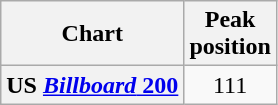<table class="wikitable plainrowheaders">
<tr>
<th scope="col">Chart</th>
<th scope="col">Peak<br>position</th>
</tr>
<tr>
<th scope="row">US <a href='#'><em>Billboard</em> 200</a></th>
<td align="center">111</td>
</tr>
</table>
